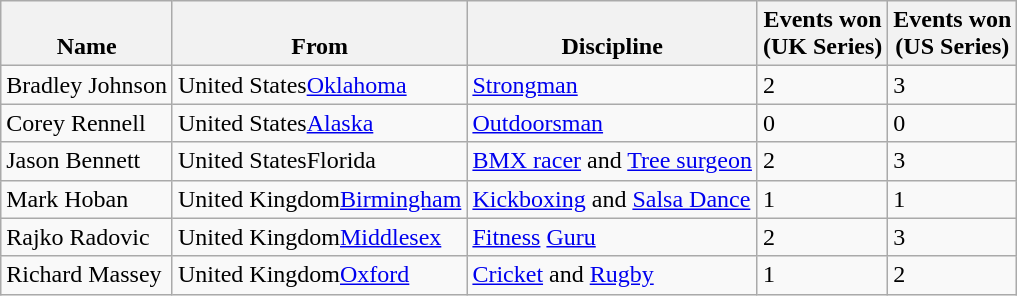<table class="wikitable sortable">
<tr valign="bottom">
<th>Name</th>
<th>From</th>
<th class = "unsortable">Discipline</th>
<th>Events won<br>(UK Series)</th>
<th>Events won<br>(US Series)</th>
</tr>
<tr valign="top">
<td>Bradley Johnson</td>
<td><span>United States</span><a href='#'>Oklahoma</a></td>
<td><a href='#'>Strongman</a></td>
<td>2</td>
<td>3</td>
</tr>
<tr valign="top">
<td>Corey Rennell</td>
<td><span>United States</span><a href='#'>Alaska</a></td>
<td><a href='#'>Outdoorsman</a></td>
<td>0</td>
<td>0</td>
</tr>
<tr valign="top">
<td>Jason Bennett</td>
<td><span>United States</span>Florida</td>
<td><a href='#'>BMX racer</a> and <a href='#'>Tree surgeon</a></td>
<td>2</td>
<td>3</td>
</tr>
<tr valign="top">
<td>Mark Hoban</td>
<td><span>United Kingdom</span><a href='#'>Birmingham</a></td>
<td><a href='#'>Kickboxing</a> and <a href='#'>Salsa Dance</a></td>
<td>1</td>
<td>1</td>
</tr>
<tr valign="top">
<td>Rajko Radovic</td>
<td><span>United Kingdom</span><a href='#'>Middlesex</a></td>
<td><a href='#'>Fitness</a> <a href='#'>Guru</a></td>
<td>2</td>
<td>3</td>
</tr>
<tr valign="top">
<td>Richard Massey</td>
<td><span>United Kingdom</span><a href='#'>Oxford</a></td>
<td><a href='#'>Cricket</a> and <a href='#'>Rugby</a></td>
<td>1</td>
<td>2</td>
</tr>
</table>
